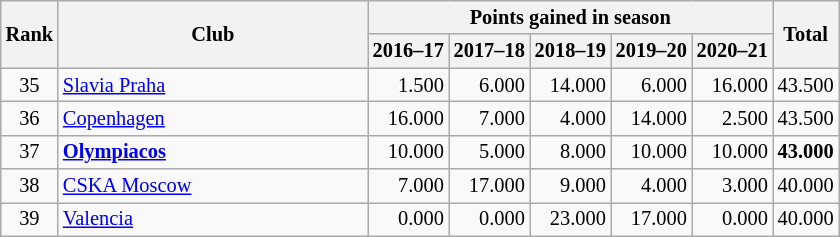<table class="wikitable sortable" style=" font-size:85%">
<tr>
<th scope="col" rowspan=2>Rank</th>
<th scope="col" rowspan=2 width=200>Club</th>
<th scope="col" colspan=5>Points gained in season</th>
<th scope="col" rowspan=2>Total</th>
</tr>
<tr>
<th>2016–17</th>
<th>2017–18</th>
<th>2018–19</th>
<th>2019–20</th>
<th>2020–21</th>
</tr>
<tr align=right>
<td scope="row" style="text-align:center;">35</td>
<td align=left> <a href='#'>Slavia Praha</a></td>
<td>1.500</td>
<td>6.000</td>
<td>14.000</td>
<td>6.000</td>
<td>16.000</td>
<td>43.500</td>
</tr>
<tr align=right>
<td scope="row" style="text-align:center;">36</td>
<td align=left> <a href='#'>Copenhagen</a></td>
<td>16.000</td>
<td>7.000</td>
<td>4.000</td>
<td>14.000</td>
<td>2.500</td>
<td>43.500</td>
</tr>
<tr align=right>
<td scope="row" style="text-align:center;">37</td>
<td align=left> <strong><a href='#'>Olympiacos</a></strong></td>
<td>10.000</td>
<td>5.000</td>
<td>8.000</td>
<td>10.000</td>
<td>10.000</td>
<td><strong>43.000</strong></td>
</tr>
<tr align=right>
<td scope="row" style="text-align:center;">38</td>
<td align=left> <a href='#'>CSKA Moscow</a></td>
<td>7.000</td>
<td>17.000</td>
<td>9.000</td>
<td>4.000</td>
<td>3.000</td>
<td>40.000</td>
</tr>
<tr align=right>
<td scope="row" style="text-align:center;">39</td>
<td align=left> <a href='#'>Valencia</a></td>
<td>0.000</td>
<td>0.000</td>
<td>23.000</td>
<td>17.000</td>
<td>0.000</td>
<td>40.000</td>
</tr>
</table>
